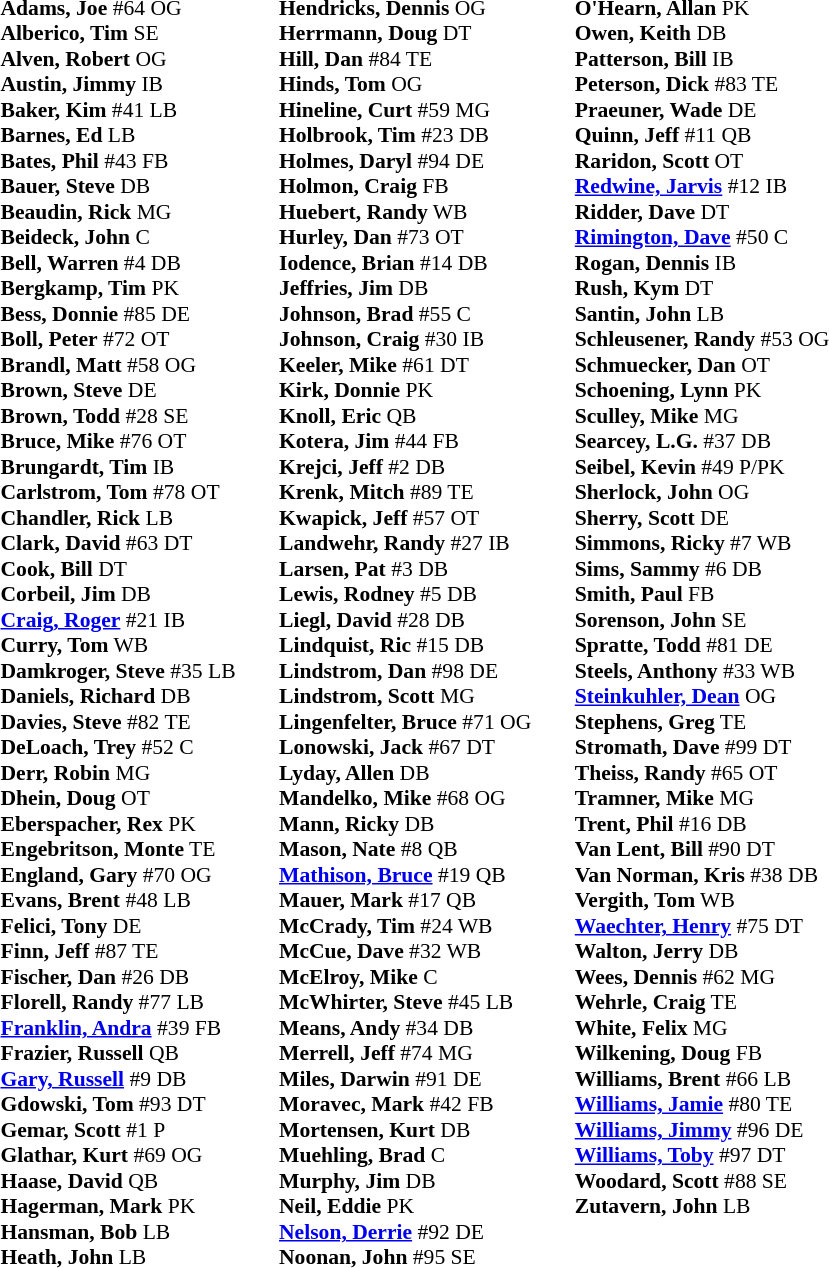<table class="toccolours" style="border-collapse:collapse; font-size:90%;">
<tr>
<td colspan="7" align="center"></td>
</tr>
<tr>
<td colspan=7 align="right"></td>
</tr>
<tr>
<td valign="top"><br><strong>Adams, Joe</strong> #64  OG<br>
<strong>Alberico, Tim</strong>  SE<br>
<strong>Alven, Robert</strong>  OG<br>
<strong>Austin, Jimmy</strong>  IB<br>
<strong>Baker, Kim</strong> #41  LB<br>
<strong>Barnes, Ed</strong>  LB<br>
<strong>Bates, Phil</strong> #43  FB<br>
<strong>Bauer, Steve</strong>  DB<br>
<strong>Beaudin, Rick</strong>  MG<br>
<strong>Beideck, John</strong>  C<br>
<strong>Bell, Warren</strong> #4  DB<br>
<strong>Bergkamp, Tim</strong>  PK<br>
<strong>Bess, Donnie</strong> #85  DE<br>
<strong>Boll, Peter</strong> #72  OT<br>
<strong>Brandl, Matt</strong> #58  OG<br>
<strong>Brown, Steve</strong>  DE<br>
<strong>Brown, Todd</strong> #28  SE<br>
<strong>Bruce, Mike</strong> #76  OT<br>
<strong>Brungardt, Tim</strong>  IB<br>
<strong>Carlstrom, Tom</strong> #78  OT<br>
<strong>Chandler, Rick</strong>  LB<br>
<strong>Clark, David</strong> #63  DT<br>
<strong>Cook, Bill</strong>  DT<br>
<strong>Corbeil, Jim</strong>  DB<br>
<strong><a href='#'>Craig, Roger</a></strong> #21  IB<br>
<strong>Curry, Tom</strong>  WB<br>
<strong>Damkroger, Steve</strong> #35  LB<br>
<strong>Daniels, Richard</strong>  DB<br>
<strong>Davies, Steve</strong> #82  TE<br>
<strong>DeLoach, Trey</strong> #52  C<br>
<strong>Derr, Robin</strong>  MG<br>
<strong>Dhein, Doug</strong>  OT<br>
<strong>Eberspacher, Rex</strong>  PK<br>
<strong>Engebritson, Monte</strong>  TE<br>
<strong>England, Gary</strong> #70  OG<br>
<strong>Evans, Brent</strong> #48  LB<br>
<strong>Felici, Tony</strong>  DE<br>
<strong>Finn, Jeff</strong> #87  TE<br>
<strong>Fischer, Dan</strong> #26  DB<br>
<strong>Florell, Randy</strong> #77  LB<br>
<strong><a href='#'>Franklin, Andra</a></strong> #39  FB<br>
<strong>Frazier, Russell</strong>  QB<br>
<strong><a href='#'>Gary, Russell</a></strong> #9  DB<br>
<strong>Gdowski, Tom</strong> #93  DT<br>
<strong>Gemar, Scott</strong> #1  P<br>
<strong>Glathar, Kurt</strong> #69  OG<br>
<strong>Haase, David</strong>  QB<br>
<strong>Hagerman, Mark</strong>  PK<br>
<strong>Hansman, Bob</strong>  LB<br>
<strong>Heath, John</strong>  LB<br></td>
<td width="25"> </td>
<td valign="top"><br><strong>Hendricks, Dennis</strong>  OG<br>
<strong>Herrmann, Doug</strong>  DT<br>
<strong>Hill, Dan</strong> #84  TE<br>
<strong>Hinds, Tom</strong>  OG<br>
<strong>Hineline, Curt</strong> #59  MG<br>
<strong>Holbrook, Tim</strong> #23  DB<br>
<strong>Holmes, Daryl</strong> #94  DE<br>
<strong>Holmon, Craig</strong>  FB<br>
<strong>Huebert, Randy</strong>  WB<br>
<strong>Hurley, Dan</strong> #73  OT<br>
<strong>Iodence, Brian</strong> #14  DB<br>
<strong>Jeffries, Jim</strong>  DB<br>
<strong>Johnson, Brad</strong> #55  C<br>
<strong>Johnson, Craig</strong> #30  IB<br>
<strong>Keeler, Mike</strong> #61  DT<br>
<strong>Kirk, Donnie</strong>  PK<br>
<strong>Knoll, Eric</strong>  QB<br>
<strong>Kotera, Jim</strong> #44  FB<br>
<strong>Krejci, Jeff</strong> #2  DB<br>
<strong>Krenk, Mitch</strong> #89  TE<br>
<strong>Kwapick, Jeff</strong> #57  OT<br>
<strong>Landwehr, Randy</strong> #27  IB<br>
<strong>Larsen, Pat</strong> #3  DB<br>
<strong>Lewis, Rodney</strong> #5  DB<br>
<strong>Liegl, David</strong> #28  DB<br>
<strong>Lindquist, Ric</strong> #15  DB<br>
<strong>Lindstrom, Dan</strong> #98  DE<br>
<strong>Lindstrom, Scott</strong>  MG<br>
<strong>Lingenfelter, Bruce</strong> #71  OG<br>
<strong>Lonowski, Jack</strong> #67  DT<br>
<strong>Lyday, Allen</strong>  DB<br>
<strong>Mandelko, Mike</strong> #68  OG<br>
<strong>Mann, Ricky</strong>  DB<br>
<strong>Mason, Nate</strong> #8  QB<br>
<strong><a href='#'>Mathison, Bruce</a></strong> #19  QB<br>
<strong>Mauer, Mark</strong> #17  QB<br>
<strong>McCrady, Tim</strong> #24  WB<br>
<strong>McCue, Dave</strong> #32  WB<br>
<strong>McElroy, Mike</strong>  C<br>
<strong>McWhirter, Steve</strong> #45  LB<br>
<strong>Means, Andy</strong> #34  DB<br>
<strong>Merrell, Jeff</strong> #74  MG<br>
<strong>Miles, Darwin</strong> #91  DE<br>
<strong>Moravec, Mark</strong> #42  FB<br>
<strong>Mortensen, Kurt</strong>  DB<br>
<strong>Muehling, Brad</strong>  C<br>
<strong>Murphy, Jim</strong>  DB<br>
<strong>Neil, Eddie</strong>  PK<br>
<strong><a href='#'>Nelson, Derrie</a></strong> #92  DE<br>
<strong>Noonan, John</strong> #95  SE<br></td>
<td width="25"> </td>
<td valign="top"><br><strong>O'Hearn, Allan</strong>  PK<br>
<strong>Owen, Keith</strong>  DB<br>
<strong>Patterson, Bill</strong>  IB<br>
<strong>Peterson, Dick</strong> #83  TE<br>
<strong>Praeuner, Wade</strong>  DE<br>
<strong>Quinn, Jeff</strong> #11  QB<br>
<strong>Raridon, Scott</strong>  OT<br>
<strong><a href='#'>Redwine, Jarvis</a></strong> #12  IB<br>
<strong>Ridder, Dave</strong>  DT<br>
<strong><a href='#'>Rimington, Dave</a></strong> #50  C<br>
<strong>Rogan, Dennis</strong>  IB<br>
<strong>Rush, Kym</strong>  DT<br>
<strong>Santin, John</strong>  LB<br>
<strong>Schleusener, Randy</strong> #53  OG<br>
<strong>Schmuecker, Dan</strong>  OT<br>
<strong>Schoening, Lynn</strong>  PK<br>
<strong>Sculley, Mike</strong>  MG<br>
<strong>Searcey, L.G.</strong> #37  DB<br>
<strong>Seibel, Kevin</strong> #49  P/PK<br>
<strong>Sherlock, John</strong>  OG<br>
<strong>Sherry, Scott</strong>  DE<br>
<strong>Simmons, Ricky</strong> #7  WB<br>
<strong>Sims, Sammy</strong> #6  DB<br>
<strong>Smith, Paul</strong>  FB<br>
<strong>Sorenson, John</strong>  SE<br>
<strong>Spratte, Todd</strong> #81  DE<br>
<strong>Steels, Anthony</strong> #33  WB<br>
<strong><a href='#'>Steinkuhler, Dean</a></strong>  OG<br>
<strong>Stephens, Greg</strong>  TE<br>
<strong>Stromath, Dave</strong> #99  DT<br>
<strong>Theiss, Randy</strong> #65  OT<br>
<strong>Tramner, Mike</strong>  MG<br>
<strong>Trent, Phil</strong> #16  DB<br>
<strong>Van Lent, Bill</strong> #90  DT<br>
<strong>Van Norman, Kris</strong> #38  DB<br>
<strong>Vergith, Tom</strong>  WB<br>
<strong><a href='#'>Waechter, Henry</a></strong> #75  DT<br>
<strong>Walton, Jerry</strong>  DB<br>
<strong>Wees, Dennis</strong> #62  MG<br>
<strong>Wehrle, Craig</strong>  TE<br>
<strong>White, Felix</strong>  MG<br>
<strong>Wilkening, Doug</strong>  FB<br>
<strong>Williams, Brent</strong> #66  LB<br>
<strong><a href='#'>Williams, Jamie</a></strong> #80  TE<br>
<strong><a href='#'>Williams, Jimmy</a></strong> #96  DE<br>
<strong><a href='#'>Williams, Toby</a></strong> #97  DT<br>
<strong>Woodard, Scott</strong> #88  SE<br>
<strong>Zutavern, John</strong>  LB<br></td>
</tr>
<tr>
<td colspan="5" valign="bottom" align="right"></td>
</tr>
</table>
